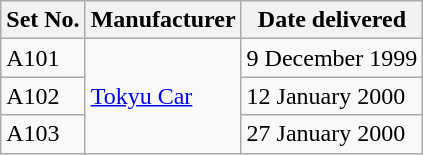<table class="wikitable">
<tr>
<th>Set No.</th>
<th>Manufacturer</th>
<th>Date delivered</th>
</tr>
<tr>
<td>A101</td>
<td rowspan="3"><a href='#'>Tokyu Car</a></td>
<td>9 December 1999</td>
</tr>
<tr>
<td>A102</td>
<td>12 January 2000</td>
</tr>
<tr>
<td>A103</td>
<td>27 January 2000</td>
</tr>
</table>
